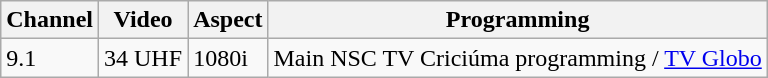<table class="wikitable">
<tr>
<th>Channel</th>
<th>Video</th>
<th>Aspect</th>
<th>Programming</th>
</tr>
<tr>
<td>9.1</td>
<td>34 UHF</td>
<td>1080i</td>
<td>Main NSC TV Criciúma programming / <a href='#'>TV Globo</a></td>
</tr>
</table>
